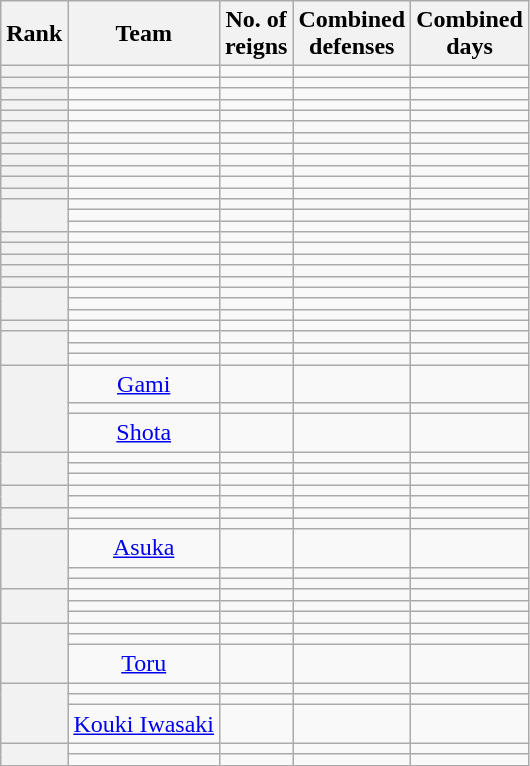<table class="wikitable sortable" style="text-align: center">
<tr>
<th>Rank</th>
<th>Team</th>
<th data-sort-type="number">No. of<br>reigns</th>
<th data-sort-type="number">Combined<br>defenses</th>
<th data-sort-type="number">Combined<br>days</th>
</tr>
<tr>
<th></th>
<td></td>
<td></td>
<td></td>
<td></td>
</tr>
<tr>
<th></th>
<td></td>
<td></td>
<td></td>
<td></td>
</tr>
<tr>
<th></th>
<td></td>
<td></td>
<td></td>
<td></td>
</tr>
<tr>
<th></th>
<td></td>
<td></td>
<td></td>
<td></td>
</tr>
<tr>
<th></th>
<td></td>
<td></td>
<td></td>
<td></td>
</tr>
<tr>
<th></th>
<td></td>
<td></td>
<td></td>
<td></td>
</tr>
<tr>
<th></th>
<td></td>
<td></td>
<td></td>
<td></td>
</tr>
<tr>
<th></th>
<td></td>
<td></td>
<td></td>
<td></td>
</tr>
<tr>
<th></th>
<td></td>
<td></td>
<td></td>
<td></td>
</tr>
<tr>
<th></th>
<td></td>
<td></td>
<td></td>
<td></td>
</tr>
<tr>
<th></th>
<td></td>
<td></td>
<td></td>
<td></td>
</tr>
<tr>
<th></th>
<td></td>
<td></td>
<td></td>
<td></td>
</tr>
<tr>
<th rowspan=3></th>
<td></td>
<td></td>
<td></td>
<td></td>
</tr>
<tr>
<td></td>
<td></td>
<td></td>
<td></td>
</tr>
<tr>
<td></td>
<td></td>
<td></td>
<td></td>
</tr>
<tr>
<th></th>
<td></td>
<td></td>
<td></td>
<td></td>
</tr>
<tr>
<th></th>
<td></td>
<td></td>
<td></td>
<td></td>
</tr>
<tr>
<th></th>
<td></td>
<td></td>
<td></td>
<td></td>
</tr>
<tr>
<th></th>
<td></td>
<td></td>
<td></td>
<td></td>
</tr>
<tr>
<th></th>
<td></td>
<td></td>
<td></td>
<td></td>
</tr>
<tr>
<th rowspan=3></th>
<td></td>
<td></td>
<td></td>
<td></td>
</tr>
<tr>
<td></td>
<td></td>
<td></td>
<td></td>
</tr>
<tr>
<td></td>
<td></td>
<td></td>
<td></td>
</tr>
<tr>
<th></th>
<td></td>
<td></td>
<td></td>
<td></td>
</tr>
<tr>
<th rowspan=3></th>
<td></td>
<td></td>
<td></td>
<td></td>
</tr>
<tr>
<td></td>
<td></td>
<td></td>
<td></td>
</tr>
<tr>
<td></td>
<td></td>
<td></td>
<td></td>
</tr>
<tr>
<th rowspan=3></th>
<td><a href='#'>Gami</a></td>
<td></td>
<td></td>
<td></td>
</tr>
<tr>
<td></td>
<td></td>
<td></td>
<td></td>
</tr>
<tr>
<td><a href='#'>Shota</a></td>
<td></td>
<td></td>
<td></td>
</tr>
<tr>
<th rowspan=3></th>
<td></td>
<td></td>
<td></td>
<td></td>
</tr>
<tr>
<td></td>
<td></td>
<td></td>
<td></td>
</tr>
<tr>
<td></td>
<td></td>
<td></td>
<td></td>
</tr>
<tr>
<th rowspan=2></th>
<td></td>
<td></td>
<td></td>
<td></td>
</tr>
<tr>
<td></td>
<td></td>
<td></td>
<td></td>
</tr>
<tr>
<th rowspan=2></th>
<td></td>
<td></td>
<td></td>
<td></td>
</tr>
<tr>
<td></td>
<td></td>
<td></td>
<td></td>
</tr>
<tr>
<th rowspan=3></th>
<td><a href='#'>Asuka</a></td>
<td></td>
<td></td>
<td></td>
</tr>
<tr>
<td></td>
<td></td>
<td></td>
<td></td>
</tr>
<tr>
<td></td>
<td></td>
<td></td>
<td></td>
</tr>
<tr>
<th rowspan=3></th>
<td></td>
<td></td>
<td></td>
<td></td>
</tr>
<tr>
<td></td>
<td></td>
<td></td>
<td></td>
</tr>
<tr>
<td></td>
<td></td>
<td></td>
<td></td>
</tr>
<tr>
<th rowspan=3></th>
<td></td>
<td></td>
<td></td>
<td></td>
</tr>
<tr>
<td></td>
<td></td>
<td></td>
<td></td>
</tr>
<tr>
<td><a href='#'>Toru</a></td>
<td></td>
<td></td>
<td></td>
</tr>
<tr>
<th rowspan=3></th>
<td></td>
<td></td>
<td></td>
<td></td>
</tr>
<tr>
<td></td>
<td></td>
<td></td>
<td></td>
</tr>
<tr>
<td><a href='#'>Kouki Iwasaki</a></td>
<td></td>
<td></td>
<td></td>
</tr>
<tr>
<th rowspan=2></th>
<td></td>
<td></td>
<td></td>
<td></td>
</tr>
<tr>
<td></td>
<td></td>
<td></td>
<td></td>
</tr>
</table>
